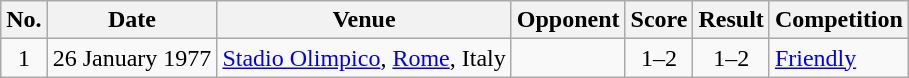<table class="wikitable">
<tr>
<th scope="col">No.</th>
<th scope="col">Date</th>
<th scope="col">Venue</th>
<th scope="col">Opponent</th>
<th scope="col">Score</th>
<th scope="col">Result</th>
<th scope="col">Competition</th>
</tr>
<tr>
<td align="center">1</td>
<td>26 January 1977</td>
<td><a href='#'>Stadio Olimpico</a>, <a href='#'>Rome</a>, Italy</td>
<td></td>
<td align="center">1–2</td>
<td align="center">1–2</td>
<td><a href='#'>Friendly</a></td>
</tr>
</table>
